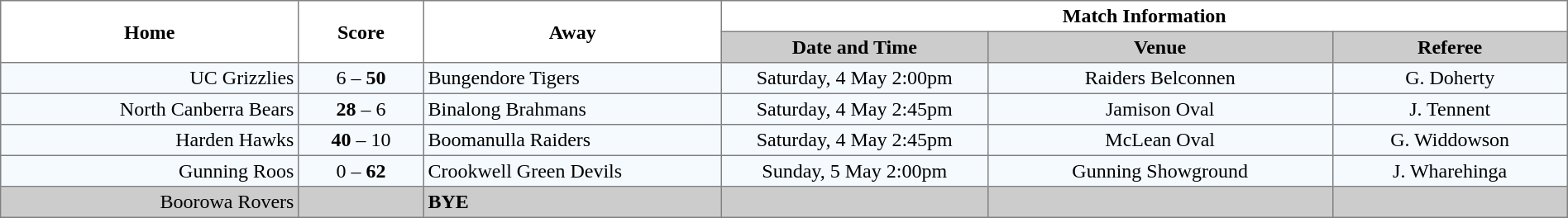<table border="1" cellpadding="3" cellspacing="0" width="100%" style="border-collapse:collapse;  text-align:center;">
<tr>
<th rowspan="2" width="19%">Home</th>
<th rowspan="2" width="8%">Score</th>
<th rowspan="2" width="19%">Away</th>
<th colspan="3">Match Information</th>
</tr>
<tr bgcolor="#CCCCCC">
<th width="17%">Date and Time</th>
<th width="22%">Venue</th>
<th width="50%">Referee</th>
</tr>
<tr style="text-align:center; background:#f5faff;">
<td align="right">UC Grizzlies </td>
<td align="center">6 – <strong>50</strong></td>
<td align="left"> Bungendore Tigers</td>
<td>Saturday, 4 May 2:00pm</td>
<td>Raiders Belconnen</td>
<td>G. Doherty</td>
</tr>
<tr style="text-align:center; background:#f5faff;">
<td align="right">North Canberra Bears </td>
<td align="center"><strong>28</strong> – 6</td>
<td align="left"> Binalong Brahmans</td>
<td>Saturday, 4 May 2:45pm</td>
<td>Jamison Oval</td>
<td>J. Tennent</td>
</tr>
<tr style="text-align:center; background:#f5faff;">
<td align="right">Harden Hawks </td>
<td align="center"><strong>40</strong> – 10</td>
<td align="left"> Boomanulla Raiders</td>
<td>Saturday, 4 May 2:45pm</td>
<td>McLean Oval</td>
<td>G. Widdowson</td>
</tr>
<tr style="text-align:center; background:#f5faff;">
<td align="right">Gunning Roos </td>
<td align="center">0 – <strong>62</strong></td>
<td align="left"> Crookwell Green Devils</td>
<td>Sunday, 5 May 2:00pm</td>
<td>Gunning Showground</td>
<td>J. Wharehinga</td>
</tr>
<tr style="text-align:center; background:#CCCCCC;">
<td align="right">Boorowa Rovers <strong></strong></td>
<td></td>
<td align="left"><strong>BYE</strong></td>
<td></td>
<td></td>
<td></td>
</tr>
</table>
